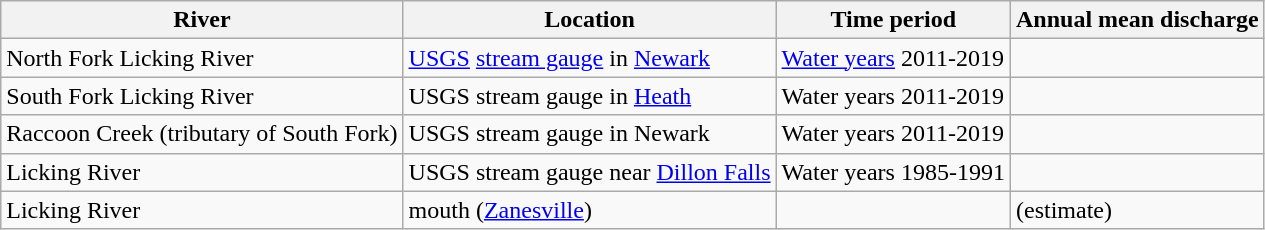<table class="wikitable">
<tr>
<th>River</th>
<th>Location</th>
<th>Time period</th>
<th>Annual mean discharge</th>
</tr>
<tr>
<td>North Fork Licking River</td>
<td><a href='#'>USGS</a> <a href='#'>stream gauge</a> in <a href='#'>Newark</a></td>
<td><a href='#'>Water years</a> 2011-2019</td>
<td></td>
</tr>
<tr>
<td>South Fork Licking River</td>
<td>USGS stream gauge in <a href='#'>Heath</a></td>
<td>Water years 2011-2019</td>
<td></td>
</tr>
<tr>
<td>Raccoon Creek (tributary of South Fork)</td>
<td>USGS stream gauge in Newark</td>
<td>Water years 2011-2019</td>
<td></td>
</tr>
<tr>
<td>Licking River</td>
<td>USGS stream gauge near <a href='#'>Dillon Falls</a></td>
<td>Water years 1985-1991</td>
<td></td>
</tr>
<tr>
<td>Licking River</td>
<td>mouth (<a href='#'>Zanesville</a>)</td>
<td></td>
<td> (estimate)</td>
</tr>
</table>
